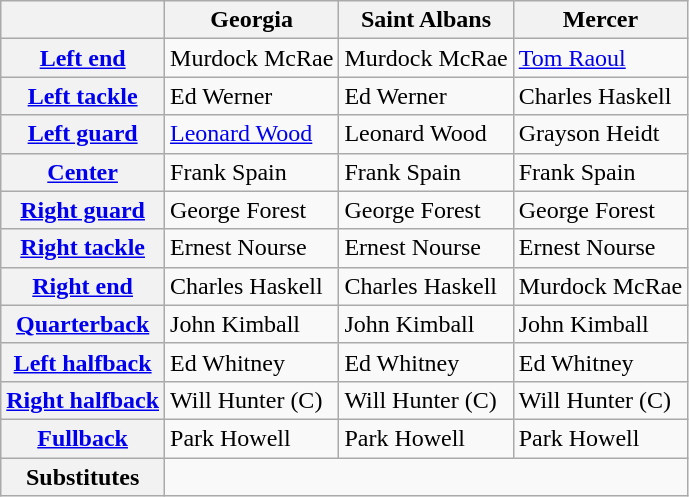<table class=wikitable>
<tr>
<th></th>
<th>Georgia</th>
<th>Saint Albans</th>
<th>Mercer</th>
</tr>
<tr>
<th><a href='#'>Left end</a></th>
<td>Murdock McRae</td>
<td>Murdock McRae</td>
<td><a href='#'>Tom Raoul</a></td>
</tr>
<tr>
<th><a href='#'>Left tackle</a></th>
<td>Ed Werner</td>
<td>Ed Werner</td>
<td>Charles Haskell</td>
</tr>
<tr>
<th><a href='#'>Left guard</a></th>
<td><a href='#'>Leonard Wood</a></td>
<td>Leonard Wood</td>
<td>Grayson Heidt</td>
</tr>
<tr>
<th><a href='#'>Center</a></th>
<td>Frank Spain</td>
<td>Frank Spain</td>
<td>Frank Spain</td>
</tr>
<tr>
<th><a href='#'>Right guard</a></th>
<td>George Forest</td>
<td>George Forest</td>
<td>George Forest</td>
</tr>
<tr>
<th><a href='#'>Right tackle</a></th>
<td>Ernest Nourse</td>
<td>Ernest Nourse</td>
<td>Ernest Nourse</td>
</tr>
<tr>
<th><a href='#'>Right end</a></th>
<td>Charles Haskell</td>
<td>Charles Haskell</td>
<td>Murdock McRae</td>
</tr>
<tr>
<th><a href='#'>Quarterback</a></th>
<td>John Kimball</td>
<td>John Kimball</td>
<td>John Kimball</td>
</tr>
<tr>
<th><a href='#'>Left halfback</a></th>
<td>Ed Whitney</td>
<td>Ed Whitney</td>
<td>Ed Whitney</td>
</tr>
<tr>
<th><a href='#'>Right halfback</a></th>
<td>Will Hunter (C)</td>
<td>Will Hunter (C)</td>
<td>Will Hunter (C)</td>
</tr>
<tr>
<th><a href='#'>Fullback</a></th>
<td>Park Howell</td>
<td>Park Howell</td>
<td>Park Howell</td>
</tr>
<tr>
<th>Substitutes</th>
<td colspan="3"></td>
</tr>
</table>
